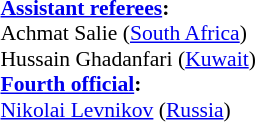<table width=100% style="font-size: 90%">
<tr>
<td><br><strong><a href='#'>Assistant referees</a>:</strong>
<br>Achmat Salie (<a href='#'>South Africa</a>)
<br>Hussain Ghadanfari (<a href='#'>Kuwait</a>)
<br><strong><a href='#'>Fourth official</a>:</strong>
<br><a href='#'>Nikolai Levnikov</a> (<a href='#'>Russia</a>)</td>
</tr>
</table>
